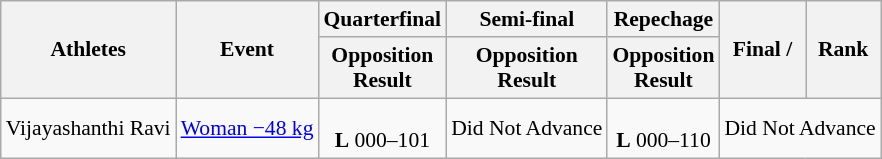<table class="wikitable" style="text-align:center; font-size:90%">
<tr>
<th rowspan=2>Athletes</th>
<th rowspan=2>Event</th>
<th>Quarterfinal</th>
<th>Semi-final</th>
<th>Repechage</th>
<th rowspan=2>Final / </th>
<th rowspan=2>Rank</th>
</tr>
<tr>
<th>Opposition<br>Result</th>
<th>Opposition<br>Result</th>
<th>Opposition<br>Result</th>
</tr>
<tr>
<td align=left>Vijayashanthi Ravi</td>
<td align=left><a href='#'>Woman −48 kg</a></td>
<td><br><strong>L</strong> 000–101</td>
<td>Did Not Advance</td>
<td><br><strong>L</strong> 000–110</td>
<td colspan=2>Did Not Advance</td>
</tr>
</table>
